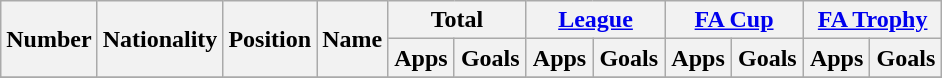<table class="wikitable" style="text-align:center">
<tr>
<th rowspan="2">Number</th>
<th rowspan="2">Nationality</th>
<th rowspan="2">Position</th>
<th rowspan="2">Name</th>
<th colspan="2" width="85">Total</th>
<th colspan="2" width="85"><a href='#'>League</a></th>
<th colspan="2" width="85"><a href='#'>FA Cup</a></th>
<th colspan="2" width="85"><a href='#'>FA Trophy</a></th>
</tr>
<tr>
<th>Apps</th>
<th>Goals</th>
<th>Apps</th>
<th>Goals</th>
<th>Apps</th>
<th>Goals</th>
<th>Apps</th>
<th>Goals</th>
</tr>
<tr>
</tr>
</table>
